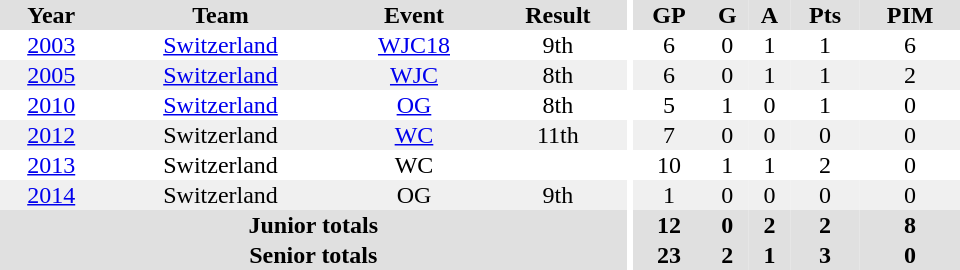<table border="0" cellpadding="1" cellspacing="0" ID="Table3" style="text-align:center; width:40em">
<tr style="text-align:center; background:#e0e0e0;">
<th>Year</th>
<th>Team</th>
<th>Event</th>
<th>Result</th>
<th rowspan="99" style="background:#fff;"></th>
<th>GP</th>
<th>G</th>
<th>A</th>
<th>Pts</th>
<th>PIM</th>
</tr>
<tr>
<td><a href='#'>2003</a></td>
<td><a href='#'>Switzerland</a></td>
<td><a href='#'>WJC18</a></td>
<td>9th</td>
<td>6</td>
<td>0</td>
<td>1</td>
<td>1</td>
<td>6</td>
</tr>
<tr style="background:#f0f0f0;">
<td><a href='#'>2005</a></td>
<td><a href='#'>Switzerland</a></td>
<td><a href='#'>WJC</a></td>
<td>8th</td>
<td>6</td>
<td>0</td>
<td>1</td>
<td>1</td>
<td>2</td>
</tr>
<tr>
<td><a href='#'>2010</a></td>
<td><a href='#'>Switzerland</a></td>
<td><a href='#'>OG</a></td>
<td>8th</td>
<td>5</td>
<td>1</td>
<td>0</td>
<td>1</td>
<td>0</td>
</tr>
<tr style="background:#f0f0f0;">
<td><a href='#'>2012</a></td>
<td>Switzerland</td>
<td><a href='#'>WC</a></td>
<td>11th</td>
<td>7</td>
<td>0</td>
<td>0</td>
<td>0</td>
<td>0</td>
</tr>
<tr>
<td><a href='#'>2013</a></td>
<td>Switzerland</td>
<td>WC</td>
<td></td>
<td>10</td>
<td>1</td>
<td>1</td>
<td>2</td>
<td>0</td>
</tr>
<tr style="background:#f0f0f0;">
<td><a href='#'>2014</a></td>
<td>Switzerland</td>
<td>OG</td>
<td>9th</td>
<td>1</td>
<td>0</td>
<td>0</td>
<td>0</td>
<td>0</td>
</tr>
<tr style="background:#e0e0e0;">
<th colspan="4">Junior totals</th>
<th>12</th>
<th>0</th>
<th>2</th>
<th>2</th>
<th>8</th>
</tr>
<tr style="background:#e0e0e0;">
<th colspan="4">Senior totals</th>
<th>23</th>
<th>2</th>
<th>1</th>
<th>3</th>
<th>0</th>
</tr>
</table>
